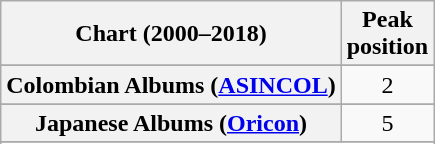<table class="wikitable sortable plainrowheaders" style="text-align:center">
<tr>
<th scope="col">Chart (2000–2018)</th>
<th scope="col">Peak<br>position</th>
</tr>
<tr>
</tr>
<tr>
</tr>
<tr>
</tr>
<tr>
</tr>
<tr>
</tr>
<tr>
<th scope="row">Colombian Albums (<a href='#'>ASINCOL</a>)</th>
<td>2</td>
</tr>
<tr>
</tr>
<tr>
</tr>
<tr>
</tr>
<tr>
</tr>
<tr>
</tr>
<tr>
</tr>
<tr>
</tr>
<tr>
</tr>
<tr>
<th scope="row">Japanese Albums (<a href='#'>Oricon</a>)</th>
<td>5</td>
</tr>
<tr>
</tr>
<tr>
</tr>
<tr>
</tr>
<tr>
</tr>
<tr>
</tr>
<tr>
</tr>
<tr>
</tr>
<tr>
</tr>
<tr>
</tr>
</table>
